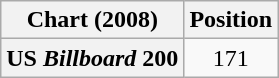<table class="wikitable plainrowheaders" style="text-align:center">
<tr>
<th scope="col">Chart (2008)</th>
<th scope="col">Position</th>
</tr>
<tr>
<th scope="row">US <em>Billboard</em> 200</th>
<td>171</td>
</tr>
</table>
